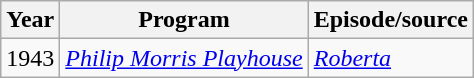<table class="wikitable">
<tr>
<th>Year</th>
<th>Program</th>
<th>Episode/source</th>
</tr>
<tr>
<td>1943</td>
<td><em><a href='#'>Philip Morris Playhouse</a></em></td>
<td><em><a href='#'>Roberta</a></em></td>
</tr>
</table>
